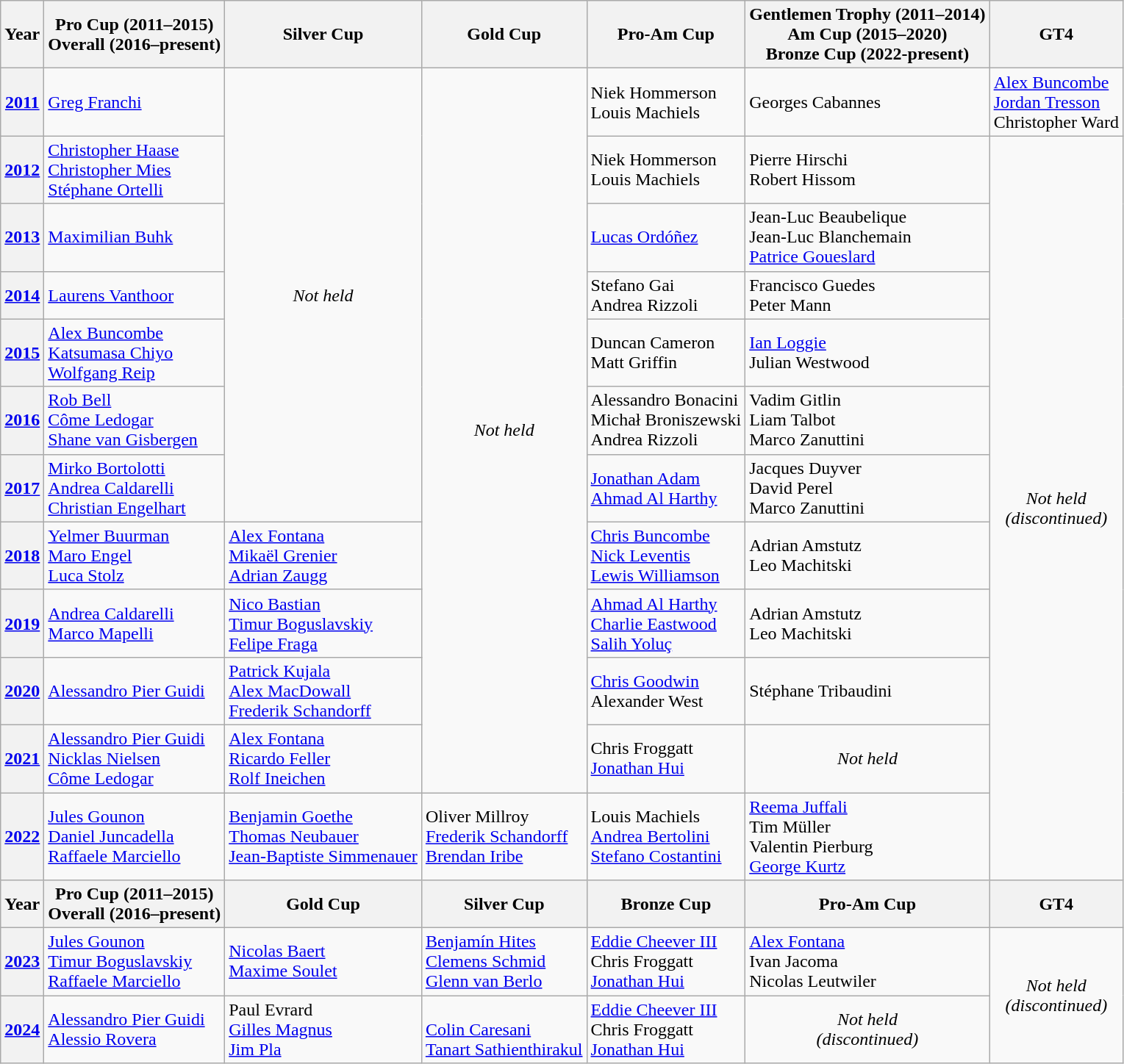<table class="wikitable">
<tr>
<th>Year</th>
<th>Pro Cup (2011–2015)<br>Overall (2016–present)</th>
<th>Silver Cup</th>
<th>Gold Cup</th>
<th>Pro-Am Cup</th>
<th>Gentlemen Trophy (2011–2014)<br>Am Cup (2015–2020)<br>Bronze Cup (2022-present)</th>
<th>GT4</th>
</tr>
<tr>
<th><a href='#'>2011</a></th>
<td> <a href='#'>Greg Franchi</a></td>
<td rowspan=7 align=center><em>Not held</em></td>
<td rowspan=11 align=center><em>Not held</em></td>
<td> Niek Hommerson<br> Louis Machiels</td>
<td> Georges Cabannes</td>
<td> <a href='#'>Alex Buncombe</a><br> <a href='#'>Jordan Tresson</a><br> Christopher Ward</td>
</tr>
<tr>
<th><a href='#'>2012</a></th>
<td> <a href='#'>Christopher Haase</a><br> <a href='#'>Christopher Mies</a><br> <a href='#'>Stéphane Ortelli</a></td>
<td> Niek Hommerson<br> Louis Machiels</td>
<td> Pierre Hirschi<br> Robert Hissom</td>
<td rowspan=11 align=center><em>Not held</em><br><em>(discontinued)</em></td>
</tr>
<tr>
<th><a href='#'>2013</a></th>
<td> <a href='#'>Maximilian Buhk</a></td>
<td> <a href='#'>Lucas Ordóñez</a></td>
<td> Jean-Luc Beaubelique<br> Jean-Luc Blanchemain<br> <a href='#'>Patrice Goueslard</a></td>
</tr>
<tr>
<th><a href='#'>2014</a></th>
<td> <a href='#'>Laurens Vanthoor</a></td>
<td> Stefano Gai<br> Andrea Rizzoli</td>
<td> Francisco Guedes<br> Peter Mann</td>
</tr>
<tr>
<th><a href='#'>2015</a></th>
<td> <a href='#'>Alex Buncombe</a><br> <a href='#'>Katsumasa Chiyo</a><br> <a href='#'>Wolfgang Reip</a></td>
<td> Duncan Cameron<br> Matt Griffin</td>
<td> <a href='#'>Ian Loggie</a><br> Julian Westwood</td>
</tr>
<tr>
<th><a href='#'>2016</a></th>
<td> <a href='#'>Rob Bell</a><br> <a href='#'>Côme Ledogar</a><br> <a href='#'>Shane van Gisbergen</a></td>
<td> Alessandro Bonacini<br> Michał Broniszewski<br> Andrea Rizzoli</td>
<td> Vadim Gitlin<br> Liam Talbot<br> Marco Zanuttini</td>
</tr>
<tr>
<th><a href='#'>2017</a></th>
<td> <a href='#'>Mirko Bortolotti</a><br> <a href='#'>Andrea Caldarelli</a><br> <a href='#'>Christian Engelhart</a></td>
<td> <a href='#'>Jonathan Adam</a><br> <a href='#'>Ahmad Al Harthy</a></td>
<td> Jacques Duyver<br> David Perel<br> Marco Zanuttini</td>
</tr>
<tr>
<th><a href='#'>2018</a></th>
<td> <a href='#'>Yelmer Buurman</a><br> <a href='#'>Maro Engel</a><br> <a href='#'>Luca Stolz</a></td>
<td> <a href='#'>Alex Fontana</a><br> <a href='#'>Mikaël Grenier</a><br> <a href='#'>Adrian Zaugg</a></td>
<td> <a href='#'>Chris Buncombe</a><br> <a href='#'>Nick Leventis</a><br> <a href='#'>Lewis Williamson</a></td>
<td> Adrian Amstutz<br> Leo Machitski</td>
</tr>
<tr>
<th><a href='#'>2019</a></th>
<td> <a href='#'>Andrea Caldarelli</a><br> <a href='#'>Marco Mapelli</a></td>
<td> <a href='#'>Nico Bastian</a><br> <a href='#'>Timur Boguslavskiy</a><br> <a href='#'>Felipe Fraga</a></td>
<td> <a href='#'>Ahmad Al Harthy</a><br> <a href='#'>Charlie Eastwood</a><br> <a href='#'>Salih Yoluç</a></td>
<td> Adrian Amstutz<br> Leo Machitski</td>
</tr>
<tr>
<th><a href='#'>2020</a></th>
<td> <a href='#'>Alessandro Pier Guidi</a></td>
<td> <a href='#'>Patrick Kujala</a><br> <a href='#'>Alex MacDowall</a><br> <a href='#'>Frederik Schandorff</a></td>
<td> <a href='#'>Chris Goodwin</a><br> Alexander West</td>
<td> Stéphane Tribaudini</td>
</tr>
<tr>
<th><a href='#'>2021</a></th>
<td> <a href='#'>Alessandro Pier Guidi</a><br> <a href='#'>Nicklas Nielsen</a><br> <a href='#'>Côme Ledogar</a></td>
<td> <a href='#'>Alex Fontana</a><br> <a href='#'>Ricardo Feller</a><br> <a href='#'>Rolf Ineichen</a></td>
<td> Chris Froggatt<br> <a href='#'>Jonathan Hui</a></td>
<td rowspan=1 align=center><em>Not held</em></td>
</tr>
<tr>
<th><a href='#'>2022</a></th>
<td> <a href='#'>Jules Gounon</a><br> <a href='#'>Daniel Juncadella</a><br> <a href='#'>Raffaele Marciello</a></td>
<td> <a href='#'>Benjamin Goethe</a><br> <a href='#'>Thomas Neubauer</a><br> <a href='#'>Jean-Baptiste Simmenauer</a></td>
<td> Oliver Millroy<br> <a href='#'>Frederik Schandorff</a><br> <a href='#'>Brendan Iribe</a></td>
<td> Louis Machiels<br> <a href='#'>Andrea Bertolini</a><br> <a href='#'>Stefano Costantini</a></td>
<td> <a href='#'>Reema Juffali</a><br> Tim Müller<br> Valentin Pierburg<br> <a href='#'>George Kurtz</a></td>
</tr>
<tr>
<th>Year</th>
<th>Pro Cup (2011–2015)<br>Overall (2016–present)</th>
<th>Gold Cup</th>
<th>Silver Cup</th>
<th>Bronze Cup</th>
<th>Pro-Am Cup</th>
<th>GT4</th>
</tr>
<tr>
<th><a href='#'>2023</a></th>
<td> <a href='#'>Jules Gounon</a><br> <a href='#'>Timur Boguslavskiy</a><br> <a href='#'>Raffaele Marciello</a></td>
<td> <a href='#'>Nicolas Baert</a><br> <a href='#'>Maxime Soulet</a></td>
<td> <a href='#'>Benjamín Hites</a><br> <a href='#'>Clemens Schmid</a><br> <a href='#'>Glenn van Berlo</a></td>
<td> <a href='#'>Eddie Cheever III</a><br> Chris Froggatt<br> <a href='#'>Jonathan Hui</a></td>
<td> <a href='#'>Alex Fontana</a><br> Ivan Jacoma<br> Nicolas Leutwiler</td>
<td rowspan="2" align="center"><em>Not held</em><br><em>(discontinued)</em></td>
</tr>
<tr>
<th><a href='#'>2024</a></th>
<td> <a href='#'>Alessandro Pier Guidi</a><br> <a href='#'>Alessio Rovera</a></td>
<td> Paul Evrard<br> <a href='#'>Gilles Magnus</a><br> <a href='#'>Jim Pla</a></td>
<td> <br> <a href='#'>Colin Caresani</a><br> <a href='#'>Tanart Sathienthirakul</a></td>
<td> <a href='#'>Eddie Cheever III</a><br> Chris Froggatt<br> <a href='#'>Jonathan Hui</a></td>
<td align="center"><em>Not held</em><br><em>(discontinued)</em></td>
</tr>
</table>
